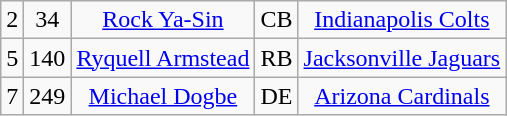<table class="wikitable" style="text-align:center">
<tr>
<td>2</td>
<td>34</td>
<td><a href='#'>Rock Ya-Sin</a></td>
<td>CB</td>
<td><a href='#'>Indianapolis Colts</a></td>
</tr>
<tr>
<td>5</td>
<td>140</td>
<td><a href='#'>Ryquell Armstead</a></td>
<td>RB</td>
<td><a href='#'>Jacksonville Jaguars</a></td>
</tr>
<tr>
<td>7</td>
<td>249</td>
<td><a href='#'>Michael Dogbe</a></td>
<td>DE</td>
<td><a href='#'>Arizona Cardinals</a></td>
</tr>
</table>
